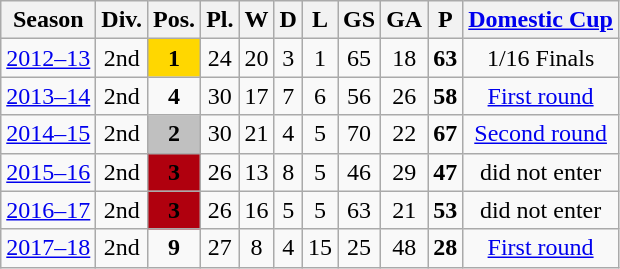<table class="wikitable">
<tr>
<th>Season</th>
<th>Div.</th>
<th>Pos.</th>
<th>Pl.</th>
<th>W</th>
<th>D</th>
<th>L</th>
<th>GS</th>
<th>GA</th>
<th>P</th>
<th><a href='#'>Domestic Cup</a></th>
</tr>
<tr>
<td align=center><a href='#'>2012–13</a></td>
<td align=center>2nd</td>
<td align=center bgcolor=gold><strong>1</strong></td>
<td align=center>24</td>
<td align=center>20</td>
<td align=center>3</td>
<td align=center>1</td>
<td align=center>65</td>
<td align=center>18</td>
<td align=center><strong>63</strong></td>
<td align=center>1/16 Finals</td>
</tr>
<tr>
<td align=center><a href='#'>2013–14</a></td>
<td align=center>2nd</td>
<td align=center><strong>4</strong></td>
<td align=center>30</td>
<td align=center>17</td>
<td align=center>7</td>
<td align=center>6</td>
<td align=center>56</td>
<td align=center>26</td>
<td align=center><strong>58</strong></td>
<td align=center><a href='#'>First round</a></td>
</tr>
<tr>
<td align=center><a href='#'>2014–15</a></td>
<td align=center>2nd</td>
<td align=center bgcolor=silver><strong>2</strong></td>
<td align=center>30</td>
<td align=center>21</td>
<td align=center>4</td>
<td align=center>5</td>
<td align=center>70</td>
<td align=center>22</td>
<td align=center><strong>67</strong></td>
<td align=center><a href='#'>Second round</a></td>
</tr>
<tr>
<td align=center><a href='#'>2015–16</a></td>
<td align=center>2nd</td>
<td align=center bgcolor=bronze><strong>3</strong></td>
<td align=center>26</td>
<td align=center>13</td>
<td align=center>8</td>
<td align=center>5</td>
<td align=center>46</td>
<td align=center>29</td>
<td align=center><strong>47</strong></td>
<td align=center>did not enter</td>
</tr>
<tr>
<td align=center><a href='#'>2016–17</a></td>
<td align=center>2nd</td>
<td align=center bgcolor=bronze><strong>3</strong></td>
<td align=center>26</td>
<td align=center>16</td>
<td align=center>5</td>
<td align=center>5</td>
<td align=center>63</td>
<td align=center>21</td>
<td align=center><strong>53</strong></td>
<td align=center>did not enter</td>
</tr>
<tr>
<td align=center><a href='#'>2017–18</a></td>
<td align=center>2nd</td>
<td align=center><strong>9</strong></td>
<td align=center>27</td>
<td align=center>8</td>
<td align=center>4</td>
<td align=center>15</td>
<td align=center>25</td>
<td align=center>48</td>
<td align=center><strong>28</strong></td>
<td align=center><a href='#'>First round</a></td>
</tr>
</table>
